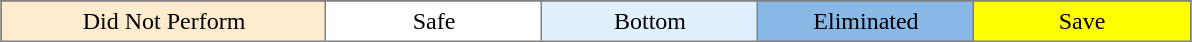<table border="2" cellpadding="4" style="margin:1em auto; background:gray; border:1px solid gray; border-collapse:collapse; text-align:center;">
<tr>
<td style="background:#FFEBCD; width:15%;">Did Not Perform</td>
<td style="background:white; width:10%;">Safe</td>
<td style="background:#e0f0ff; width:10%;">Bottom</td>
<td style="background:#8ab8e6; width:10%;">Eliminated</td>
<td style="background:yellow; width:10%;">Save</td>
</tr>
</table>
